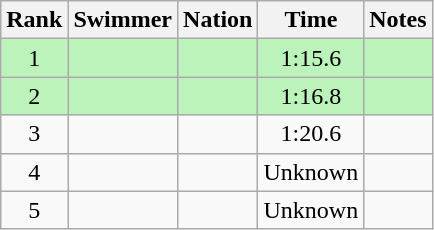<table class="wikitable sortable" style="text-align:center">
<tr>
<th>Rank</th>
<th>Swimmer</th>
<th>Nation</th>
<th>Time</th>
<th>Notes</th>
</tr>
<tr style="background:#bbf3bb;">
<td>1</td>
<td align=left></td>
<td align=left></td>
<td>1:15.6</td>
<td></td>
</tr>
<tr style="background:#bbf3bb;">
<td>2</td>
<td align=left></td>
<td align=left></td>
<td>1:16.8</td>
<td></td>
</tr>
<tr>
<td>3</td>
<td align=left></td>
<td align=left></td>
<td>1:20.6</td>
<td></td>
</tr>
<tr>
<td>4</td>
<td align=left></td>
<td align=left></td>
<td>Unknown</td>
<td></td>
</tr>
<tr>
<td>5</td>
<td align=left></td>
<td align=left></td>
<td>Unknown</td>
<td></td>
</tr>
</table>
